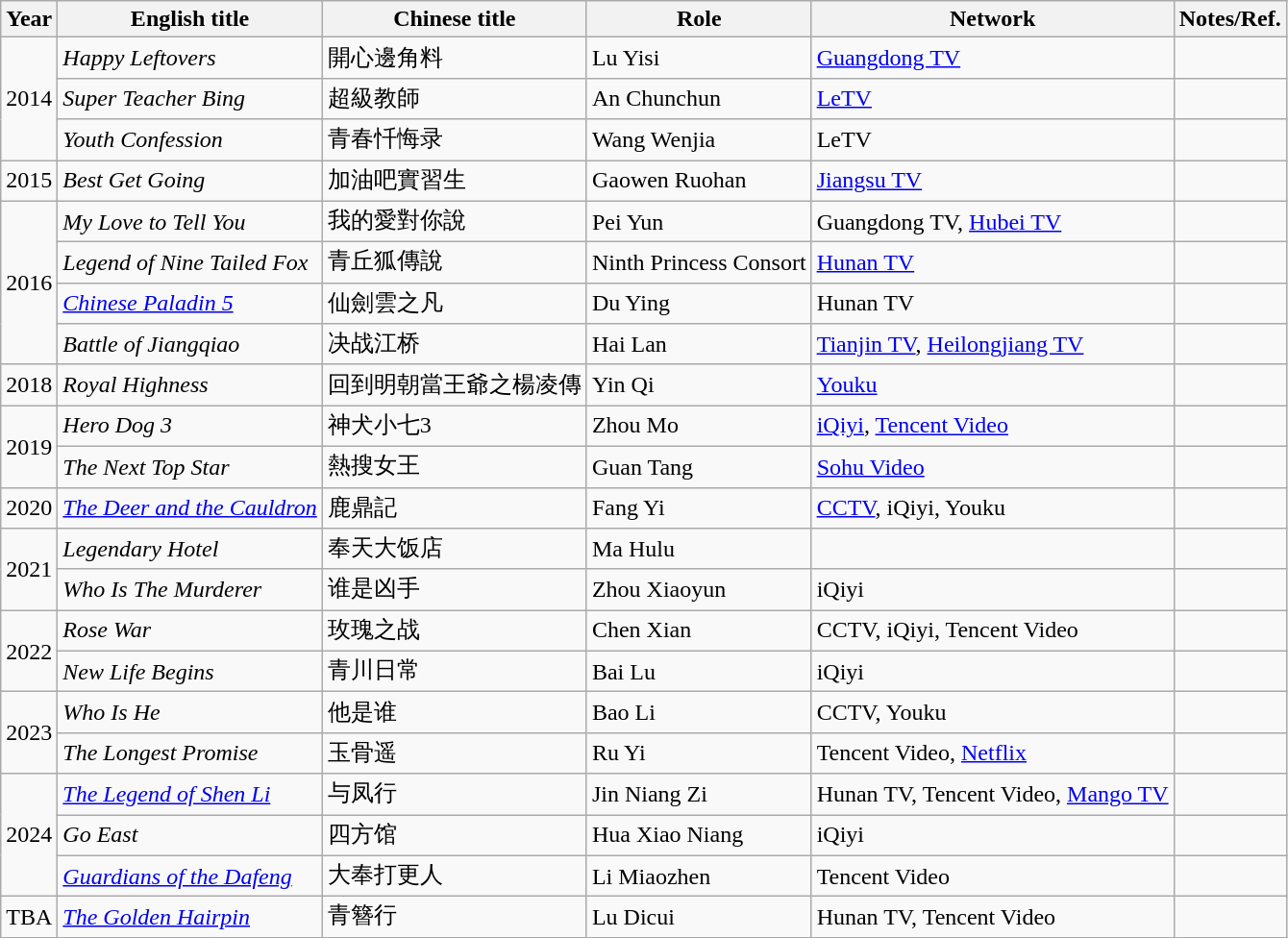<table class="wikitable sortable">
<tr>
<th>Year</th>
<th>English title</th>
<th>Chinese title</th>
<th>Role</th>
<th>Network</th>
<th class="unsortable">Notes/Ref.</th>
</tr>
<tr>
<td rowspan="3">2014</td>
<td><em>Happy Leftovers</em></td>
<td>開心邊角料</td>
<td>Lu Yisi</td>
<td><a href='#'>Guangdong TV</a></td>
<td></td>
</tr>
<tr>
<td><em>Super Teacher Bing</em></td>
<td>超級教師</td>
<td>An Chunchun</td>
<td><a href='#'>LeTV</a></td>
<td></td>
</tr>
<tr>
<td><em>Youth Confession</em></td>
<td>青春忏悔录</td>
<td>Wang Wenjia</td>
<td>LeTV</td>
<td></td>
</tr>
<tr>
<td>2015</td>
<td><em>Best Get Going</em></td>
<td>加油吧實習生</td>
<td>Gaowen Ruohan</td>
<td><a href='#'>Jiangsu TV</a></td>
<td></td>
</tr>
<tr>
<td rowspan="4">2016</td>
<td><em>My Love to Tell You</em></td>
<td>我的愛對你說</td>
<td>Pei Yun</td>
<td>Guangdong TV, <a href='#'>Hubei TV</a></td>
<td></td>
</tr>
<tr>
<td><em>Legend of Nine Tailed Fox</em></td>
<td>青丘狐傳說</td>
<td>Ninth Princess Consort</td>
<td><a href='#'>Hunan TV</a></td>
<td></td>
</tr>
<tr>
<td><em><a href='#'>Chinese Paladin 5</a></em></td>
<td>仙劍雲之凡</td>
<td>Du Ying</td>
<td>Hunan TV</td>
<td></td>
</tr>
<tr>
<td><em>Battle of Jiangqiao</em></td>
<td>决战江桥</td>
<td>Hai Lan</td>
<td><a href='#'>Tianjin TV</a>, <a href='#'>Heilongjiang TV</a></td>
<td></td>
</tr>
<tr>
<td>2018</td>
<td><em>Royal Highness</em></td>
<td>回到明朝當王爺之楊凌傳</td>
<td>Yin Qi</td>
<td><a href='#'>Youku</a></td>
<td></td>
</tr>
<tr>
<td rowspan="2">2019</td>
<td><em>Hero Dog 3</em></td>
<td>神犬小七3</td>
<td>Zhou Mo</td>
<td><a href='#'>iQiyi</a>, <a href='#'>Tencent Video</a></td>
<td></td>
</tr>
<tr>
<td><em>The Next Top Star</em></td>
<td>熱搜女王</td>
<td>Guan Tang</td>
<td><a href='#'>Sohu Video</a></td>
<td></td>
</tr>
<tr>
<td>2020</td>
<td><em><a href='#'>The Deer and the Cauldron</a></em></td>
<td>鹿鼎記</td>
<td>Fang Yi</td>
<td><a href='#'>CCTV</a>, iQiyi, Youku</td>
<td></td>
</tr>
<tr>
<td rowspan="2">2021</td>
<td><em>Legendary Hotel</em></td>
<td>奉天大饭店</td>
<td>Ma Hulu</td>
<td></td>
<td></td>
</tr>
<tr>
<td><em>Who Is The Murderer</em></td>
<td>谁是凶手</td>
<td>Zhou Xiaoyun</td>
<td>iQiyi</td>
<td></td>
</tr>
<tr>
<td rowspan="2">2022</td>
<td><em>Rose War</em></td>
<td>玫瑰之战</td>
<td>Chen Xian</td>
<td>CCTV, iQiyi, Tencent Video</td>
<td></td>
</tr>
<tr>
<td><em>New Life Begins</em></td>
<td>青川日常</td>
<td>Bai Lu</td>
<td>iQiyi</td>
<td></td>
</tr>
<tr>
<td rowspan="2">2023</td>
<td><em>Who Is He</em></td>
<td>他是谁</td>
<td>Bao Li</td>
<td>CCTV, Youku</td>
<td></td>
</tr>
<tr>
<td><em>The Longest Promise</em></td>
<td>玉骨遥</td>
<td>Ru Yi</td>
<td>Tencent Video, <a href='#'>Netflix</a></td>
<td></td>
</tr>
<tr>
<td rowspan="3">2024</td>
<td><em><a href='#'>The Legend of Shen Li</a></em></td>
<td>与凤行</td>
<td>Jin Niang Zi</td>
<td>Hunan TV, Tencent Video, <a href='#'>Mango TV</a></td>
<td></td>
</tr>
<tr>
<td><em>Go East</em></td>
<td>四方馆</td>
<td>Hua Xiao Niang</td>
<td>iQiyi</td>
<td></td>
</tr>
<tr>
<td><em><a href='#'>Guardians of the Dafeng</a></em></td>
<td>大奉打更人</td>
<td>Li Miaozhen</td>
<td>Tencent Video</td>
<td></td>
</tr>
<tr>
<td>TBA</td>
<td><em><a href='#'>The Golden Hairpin</a></em></td>
<td>青簪行</td>
<td>Lu Dicui</td>
<td>Hunan TV, Tencent Video</td>
<td></td>
</tr>
</table>
